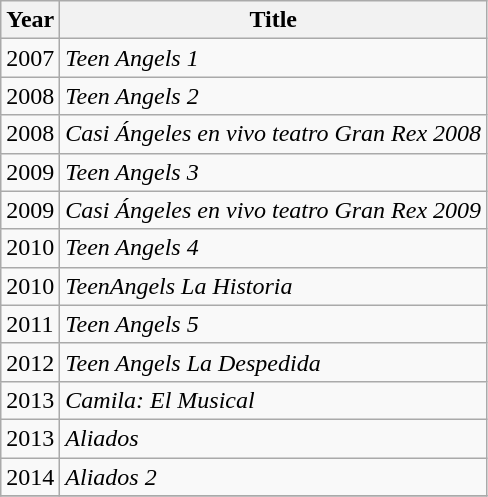<table class="wikitable">
<tr>
<th>Year</th>
<th>Title</th>
</tr>
<tr>
<td>2007</td>
<td><em>Teen Angels 1</em></td>
</tr>
<tr>
<td>2008</td>
<td><em>Teen Angels 2</em></td>
</tr>
<tr>
<td>2008</td>
<td><em>Casi Ángeles en vivo teatro Gran Rex 2008</em></td>
</tr>
<tr>
<td>2009</td>
<td><em>Teen Angels 3</em></td>
</tr>
<tr>
<td>2009</td>
<td><em>Casi Ángeles en vivo teatro Gran Rex 2009</em></td>
</tr>
<tr>
<td>2010</td>
<td><em>Teen Angels 4 </em></td>
</tr>
<tr>
<td>2010</td>
<td><em>TeenAngels La Historia</em></td>
</tr>
<tr>
<td>2011</td>
<td><em> Teen Angels 5 </em></td>
</tr>
<tr>
<td>2012</td>
<td><em> Teen Angels La Despedida</em></td>
</tr>
<tr>
<td>2013</td>
<td><em> Camila: El Musical</em></td>
</tr>
<tr>
<td>2013</td>
<td><em> Aliados</em></td>
</tr>
<tr>
<td>2014</td>
<td><em> Aliados 2</em></td>
</tr>
<tr>
</tr>
</table>
